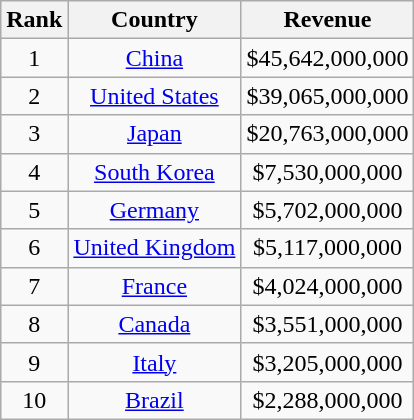<table class="wikitable sortable" style="text-align:center">
<tr>
<th>Rank</th>
<th>Country</th>
<th>Revenue</th>
</tr>
<tr>
<td>1</td>
<td><a href='#'>China</a></td>
<td>$45,642,000,000</td>
</tr>
<tr>
<td>2</td>
<td><a href='#'>United States</a></td>
<td>$39,065,000,000</td>
</tr>
<tr>
<td>3</td>
<td><a href='#'>Japan</a></td>
<td>$20,763,000,000</td>
</tr>
<tr>
<td>4</td>
<td><a href='#'>South Korea</a></td>
<td>$7,530,000,000</td>
</tr>
<tr>
<td>5</td>
<td><a href='#'>Germany</a></td>
<td>$5,702,000,000</td>
</tr>
<tr>
<td>6</td>
<td><a href='#'>United Kingdom</a></td>
<td>$5,117,000,000</td>
</tr>
<tr>
<td>7</td>
<td><a href='#'>France</a></td>
<td>$4,024,000,000</td>
</tr>
<tr>
<td>8</td>
<td><a href='#'>Canada</a></td>
<td>$3,551,000,000</td>
</tr>
<tr>
<td>9</td>
<td><a href='#'>Italy</a></td>
<td>$3,205,000,000</td>
</tr>
<tr>
<td>10</td>
<td><a href='#'>Brazil</a></td>
<td>$2,288,000,000</td>
</tr>
</table>
